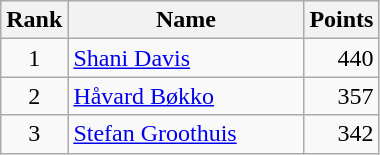<table class="wikitable" border="1">
<tr>
<th width=30>Rank</th>
<th width=150>Name</th>
<th width=25>Points</th>
</tr>
<tr>
<td align=center>1</td>
<td> <a href='#'>Shani Davis</a></td>
<td align=right>440</td>
</tr>
<tr>
<td align=center>2</td>
<td> <a href='#'>Håvard Bøkko</a></td>
<td align=right>357</td>
</tr>
<tr>
<td align=center>3</td>
<td> <a href='#'>Stefan Groothuis</a></td>
<td align=right>342</td>
</tr>
</table>
